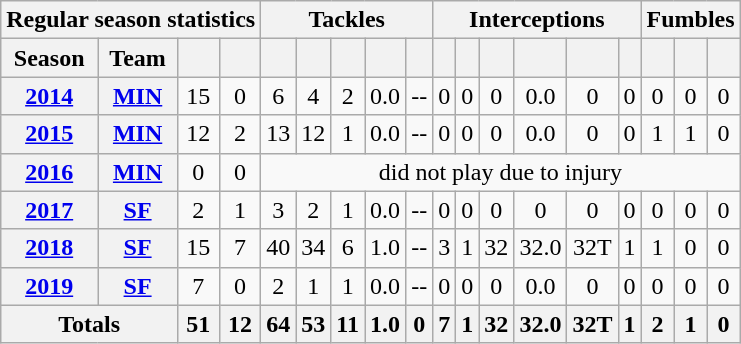<table class="wikitable" style="text-align:center;">
<tr>
<th colspan="4">Regular season statistics</th>
<th colspan="5">Tackles</th>
<th colspan="6">Interceptions</th>
<th colspan="3">Fumbles</th>
</tr>
<tr>
<th>Season</th>
<th>Team</th>
<th></th>
<th></th>
<th></th>
<th></th>
<th></th>
<th></th>
<th></th>
<th></th>
<th></th>
<th></th>
<th></th>
<th></th>
<th></th>
<th></th>
<th></th>
<th></th>
</tr>
<tr>
<th><a href='#'>2014</a></th>
<th><a href='#'>MIN</a></th>
<td>15</td>
<td>0</td>
<td>6</td>
<td>4</td>
<td>2</td>
<td>0.0</td>
<td>--</td>
<td>0</td>
<td>0</td>
<td>0</td>
<td>0.0</td>
<td>0</td>
<td>0</td>
<td>0</td>
<td>0</td>
<td>0</td>
</tr>
<tr>
<th><a href='#'>2015</a></th>
<th><a href='#'>MIN</a></th>
<td>12</td>
<td>2</td>
<td>13</td>
<td>12</td>
<td>1</td>
<td>0.0</td>
<td>--</td>
<td>0</td>
<td>0</td>
<td>0</td>
<td>0.0</td>
<td>0</td>
<td>0</td>
<td>1</td>
<td>1</td>
<td>0</td>
</tr>
<tr>
<th><a href='#'>2016</a></th>
<th><a href='#'>MIN</a></th>
<td>0</td>
<td>0</td>
<td colspan=14>did not play due to injury</td>
</tr>
<tr>
<th><a href='#'>2017</a></th>
<th><a href='#'>SF</a></th>
<td>2</td>
<td>1</td>
<td>3</td>
<td>2</td>
<td>1</td>
<td>0.0</td>
<td>--</td>
<td>0</td>
<td>0</td>
<td>0</td>
<td>0</td>
<td>0</td>
<td>0</td>
<td>0</td>
<td>0</td>
<td>0</td>
</tr>
<tr>
<th><a href='#'>2018</a></th>
<th><a href='#'>SF</a></th>
<td>15</td>
<td>7</td>
<td>40</td>
<td>34</td>
<td>6</td>
<td>1.0</td>
<td>--</td>
<td>3</td>
<td>1</td>
<td>32</td>
<td>32.0</td>
<td>32T</td>
<td>1</td>
<td>1</td>
<td>0</td>
<td>0</td>
</tr>
<tr>
<th><a href='#'>2019</a></th>
<th><a href='#'>SF</a></th>
<td>7</td>
<td>0</td>
<td>2</td>
<td>1</td>
<td>1</td>
<td>0.0</td>
<td>--</td>
<td>0</td>
<td>0</td>
<td>0</td>
<td>0.0</td>
<td>0</td>
<td>0</td>
<td>0</td>
<td>0</td>
<td>0</td>
</tr>
<tr>
<th colspan="2">Totals</th>
<th>51</th>
<th>12</th>
<th>64</th>
<th>53</th>
<th>11</th>
<th>1.0</th>
<th>0</th>
<th>7</th>
<th>1</th>
<th>32</th>
<th>32.0</th>
<th>32T</th>
<th>1</th>
<th>2</th>
<th>1</th>
<th>0</th>
</tr>
</table>
